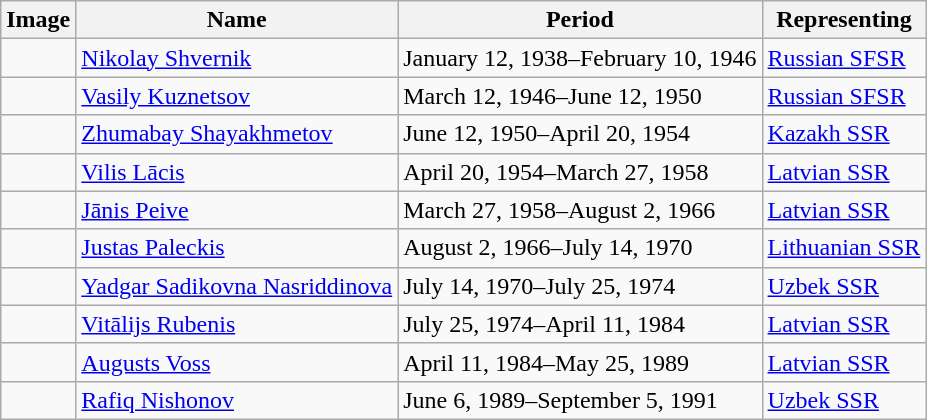<table class="wikitable">
<tr>
<th>Image</th>
<th>Name</th>
<th>Period</th>
<th>Representing</th>
</tr>
<tr>
<td></td>
<td><a href='#'>Nikolay Shvernik</a></td>
<td>January 12, 1938–February 10, 1946</td>
<td><a href='#'>Russian SFSR</a></td>
</tr>
<tr>
<td></td>
<td><a href='#'>Vasily Kuznetsov</a></td>
<td>March 12, 1946–June 12, 1950</td>
<td><a href='#'>Russian SFSR</a></td>
</tr>
<tr>
<td></td>
<td><a href='#'>Zhumabay Shayakhmetov</a></td>
<td>June 12, 1950–April 20, 1954</td>
<td><a href='#'>Kazakh SSR</a></td>
</tr>
<tr>
<td></td>
<td><a href='#'>Vilis Lācis</a></td>
<td>April 20, 1954–March 27, 1958</td>
<td><a href='#'>Latvian SSR</a></td>
</tr>
<tr>
<td></td>
<td><a href='#'>Jānis Peive</a></td>
<td>March 27, 1958–August 2, 1966</td>
<td><a href='#'>Latvian SSR</a></td>
</tr>
<tr>
<td></td>
<td><a href='#'>Justas Paleckis</a></td>
<td>August 2, 1966–July 14, 1970</td>
<td><a href='#'>Lithuanian SSR</a></td>
</tr>
<tr>
<td></td>
<td><a href='#'>Yadgar Sadikovna Nasriddinova</a></td>
<td>July 14, 1970–July 25, 1974</td>
<td><a href='#'>Uzbek SSR</a></td>
</tr>
<tr>
<td></td>
<td><a href='#'>Vitālijs Rubenis</a></td>
<td>July 25, 1974–April 11, 1984</td>
<td><a href='#'>Latvian SSR</a></td>
</tr>
<tr>
<td></td>
<td><a href='#'>Augusts Voss</a></td>
<td>April 11, 1984–May 25, 1989</td>
<td><a href='#'>Latvian SSR</a></td>
</tr>
<tr>
<td></td>
<td><a href='#'>Rafiq Nishonov</a></td>
<td>June 6, 1989–September 5, 1991</td>
<td><a href='#'>Uzbek SSR</a></td>
</tr>
</table>
